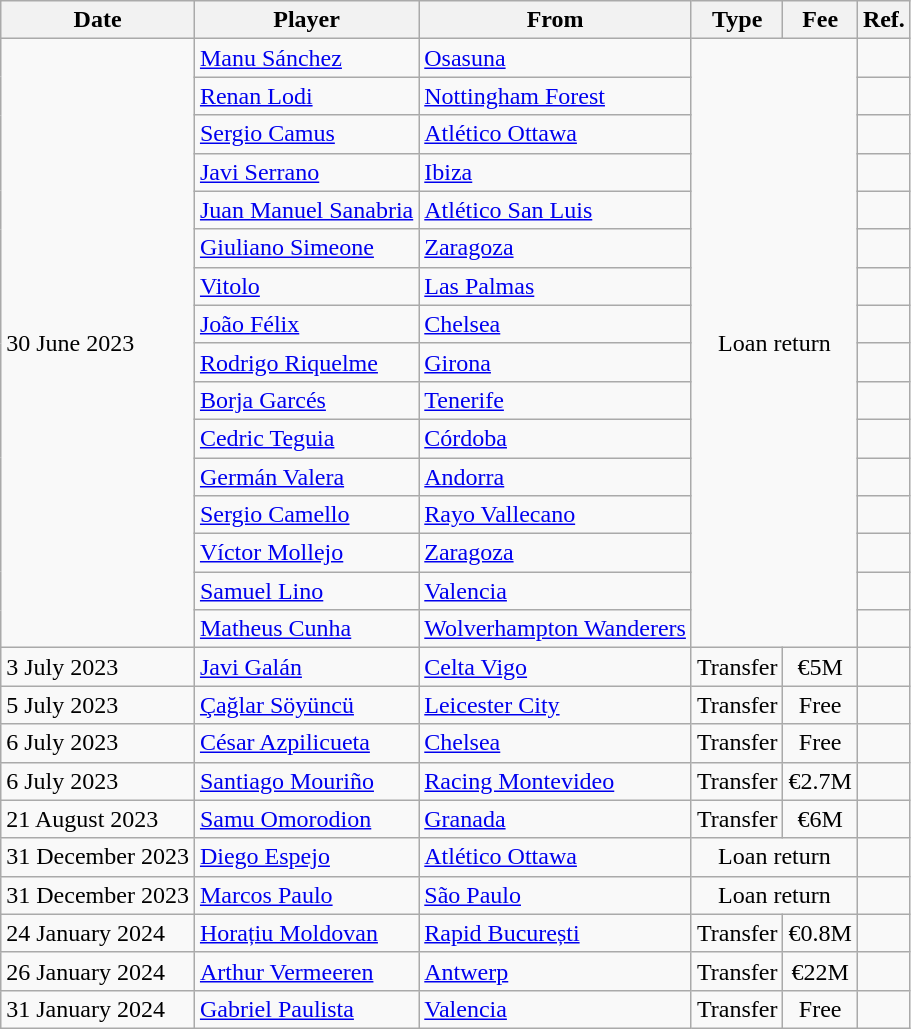<table class="wikitable">
<tr>
<th>Date</th>
<th>Player</th>
<th>From</th>
<th>Type</th>
<th>Fee</th>
<th>Ref.</th>
</tr>
<tr>
<td rowspan="16">30 June 2023</td>
<td> <a href='#'>Manu Sánchez</a></td>
<td><a href='#'>Osasuna</a></td>
<td colspan="2" rowspan="16" align="center">Loan return</td>
<td align="center"></td>
</tr>
<tr>
<td> <a href='#'>Renan Lodi</a></td>
<td> <a href='#'>Nottingham Forest</a></td>
<td align="center"></td>
</tr>
<tr>
<td> <a href='#'>Sergio Camus</a></td>
<td> <a href='#'>Atlético Ottawa</a></td>
<td align="center"></td>
</tr>
<tr>
<td> <a href='#'>Javi Serrano</a></td>
<td><a href='#'>Ibiza</a></td>
<td align="center"></td>
</tr>
<tr>
<td> <a href='#'>Juan Manuel Sanabria</a></td>
<td> <a href='#'>Atlético San Luis</a></td>
<td align="center"></td>
</tr>
<tr>
<td> <a href='#'>Giuliano Simeone</a></td>
<td><a href='#'>Zaragoza</a></td>
<td align="center"></td>
</tr>
<tr>
<td> <a href='#'>Vitolo</a></td>
<td><a href='#'>Las Palmas</a></td>
<td align="center"></td>
</tr>
<tr>
<td> <a href='#'>João Félix</a></td>
<td> <a href='#'>Chelsea</a></td>
<td align="center"></td>
</tr>
<tr>
<td> <a href='#'>Rodrigo Riquelme</a></td>
<td><a href='#'>Girona</a></td>
<td align="center"></td>
</tr>
<tr>
<td> <a href='#'>Borja Garcés</a></td>
<td><a href='#'>Tenerife</a></td>
<td></td>
</tr>
<tr>
<td> <a href='#'>Cedric Teguia</a></td>
<td><a href='#'>Córdoba</a></td>
<td></td>
</tr>
<tr>
<td> <a href='#'>Germán Valera</a></td>
<td><a href='#'>Andorra</a></td>
<td></td>
</tr>
<tr>
<td> <a href='#'>Sergio Camello</a></td>
<td><a href='#'>Rayo Vallecano</a></td>
<td></td>
</tr>
<tr>
<td> <a href='#'>Víctor Mollejo</a></td>
<td><a href='#'>Zaragoza</a></td>
<td></td>
</tr>
<tr>
<td> <a href='#'>Samuel Lino</a></td>
<td><a href='#'>Valencia</a></td>
<td></td>
</tr>
<tr>
<td> <a href='#'>Matheus Cunha</a></td>
<td> <a href='#'>Wolverhampton Wanderers</a></td>
<td></td>
</tr>
<tr>
<td>3 July 2023</td>
<td> <a href='#'>Javi Galán</a></td>
<td> <a href='#'>Celta Vigo</a></td>
<td align="center">Transfer</td>
<td align="center">€5M</td>
<td></td>
</tr>
<tr>
<td>5 July 2023</td>
<td> <a href='#'>Çağlar Söyüncü</a></td>
<td> <a href='#'>Leicester City</a></td>
<td align=center>Transfer</td>
<td align=center>Free</td>
<td align=center></td>
</tr>
<tr>
<td>6 July 2023</td>
<td> <a href='#'>César Azpilicueta</a></td>
<td> <a href='#'>Chelsea</a></td>
<td align=center>Transfer</td>
<td align=center>Free</td>
<td align=center></td>
</tr>
<tr>
<td>6 July 2023</td>
<td> <a href='#'>Santiago Mouriño</a></td>
<td> <a href='#'>Racing Montevideo</a></td>
<td align="center">Transfer</td>
<td align="center">€2.7M</td>
<td></td>
</tr>
<tr>
<td>21 August 2023</td>
<td> <a href='#'>Samu Omorodion</a></td>
<td><a href='#'>Granada</a></td>
<td align="center">Transfer</td>
<td align="center">€6M</td>
<td></td>
</tr>
<tr>
<td>31 December 2023</td>
<td> <a href='#'>Diego Espejo</a></td>
<td> <a href='#'>Atlético Ottawa</a></td>
<td colspan="2" align="center">Loan return</td>
<td></td>
</tr>
<tr>
<td>31 December 2023</td>
<td> <a href='#'>Marcos Paulo</a></td>
<td> <a href='#'>São Paulo</a></td>
<td colspan="2" align="center">Loan return</td>
<td></td>
</tr>
<tr>
<td>24 January 2024</td>
<td> <a href='#'>Horațiu Moldovan</a></td>
<td> <a href='#'>Rapid București</a></td>
<td align="center">Transfer</td>
<td align="center">€0.8M</td>
<td></td>
</tr>
<tr>
<td>26 January 2024</td>
<td> <a href='#'>Arthur Vermeeren</a></td>
<td> <a href='#'>Antwerp</a></td>
<td align="center">Transfer</td>
<td align="center">€22M</td>
<td align="center"></td>
</tr>
<tr>
<td>31 January 2024</td>
<td> <a href='#'>Gabriel Paulista</a></td>
<td><a href='#'>Valencia</a></td>
<td align="center">Transfer</td>
<td align="center">Free</td>
</tr>
</table>
